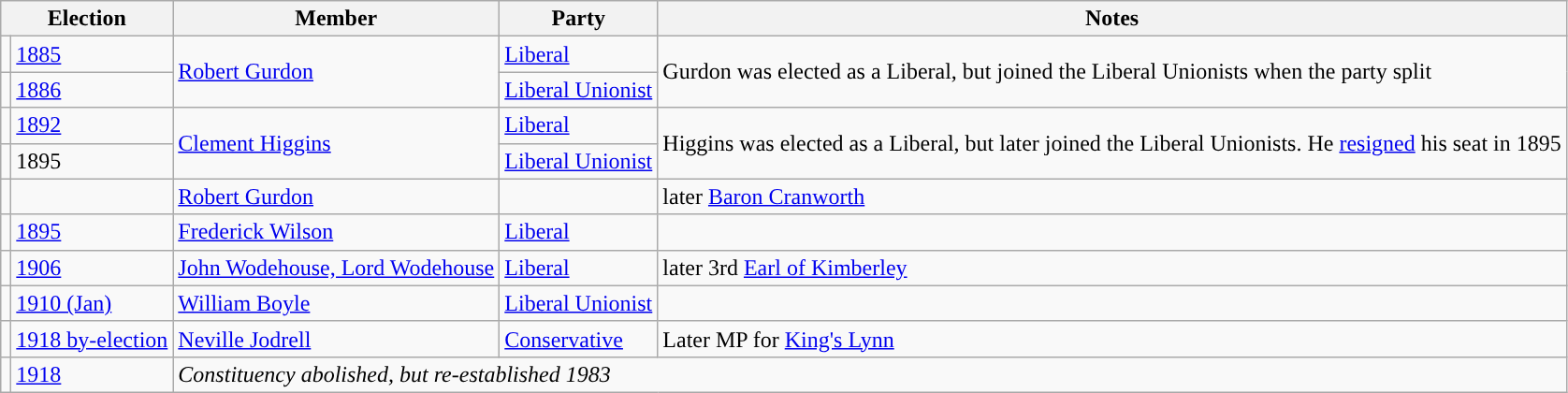<table class="wikitable">
<tr>
<th colspan="2">Election</th>
<th>Member</th>
<th>Party</th>
<th>Notes</th>
</tr>
<tr>
<td style="color:inherit;background-color: "></td>
<td><a href='#'>1885</a></td>
<td rowspan="2"><a href='#'>Robert Gurdon</a></td>
<td><a href='#'>Liberal</a></td>
<td rowspan="2">Gurdon was elected as a Liberal, but joined the Liberal Unionists when the party split</td>
</tr>
<tr>
<td style="color:inherit;background-color: "></td>
<td><a href='#'>1886</a></td>
<td><a href='#'>Liberal Unionist</a></td>
</tr>
<tr>
<td style="color:inherit;background-color: "></td>
<td><a href='#'>1892</a></td>
<td rowspan="2"><a href='#'>Clement Higgins</a></td>
<td><a href='#'>Liberal</a></td>
<td rowspan="2">Higgins was elected as a Liberal, but later joined the Liberal Unionists.  He <a href='#'>resigned</a> his seat in 1895</td>
</tr>
<tr>
<td style="color:inherit;background-color: "></td>
<td>1895</td>
<td><a href='#'>Liberal Unionist</a></td>
</tr>
<tr>
<td style="color:inherit;background-color: "></td>
<td></td>
<td><a href='#'>Robert Gurdon</a></td>
<td></td>
<td>later <a href='#'>Baron Cranworth</a></td>
</tr>
<tr>
<td style="color:inherit;background-color: "></td>
<td><a href='#'>1895</a></td>
<td><a href='#'>Frederick Wilson</a></td>
<td><a href='#'>Liberal</a></td>
<td></td>
</tr>
<tr>
<td style="color:inherit;background-color: "></td>
<td><a href='#'>1906</a></td>
<td><a href='#'>John Wodehouse, Lord Wodehouse</a></td>
<td><a href='#'>Liberal</a></td>
<td>later 3rd <a href='#'>Earl of Kimberley</a></td>
</tr>
<tr>
<td style="color:inherit;background-color: "></td>
<td><a href='#'>1910 (Jan)</a></td>
<td><a href='#'>William Boyle</a></td>
<td><a href='#'>Liberal Unionist</a></td>
<td></td>
</tr>
<tr>
<td style="color:inherit;background-color: "></td>
<td><a href='#'>1918 by-election</a></td>
<td><a href='#'>Neville Jodrell</a></td>
<td><a href='#'>Conservative</a></td>
<td>Later MP for <a href='#'>King's Lynn</a></td>
</tr>
<tr>
<td></td>
<td><a href='#'>1918</a></td>
<td colspan="3"><em>Constituency abolished, but re-established 1983</em></td>
</tr>
</table>
